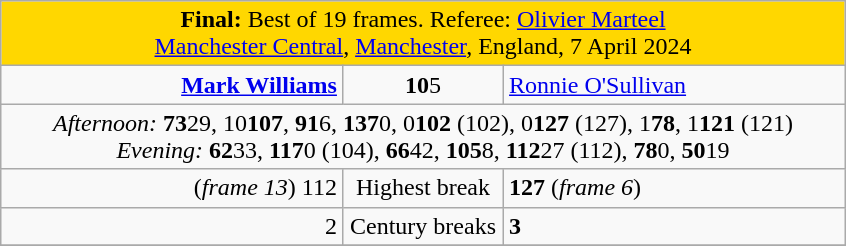<table class="wikitable" style="margin: 1em auto 1em auto;">
<tr>
<td colspan="3" align="center" bgcolor="#ffd700"><strong>Final:</strong> Best of 19 frames. Referee: <a href='#'>Olivier Marteel</a><br><a href='#'>Manchester Central</a>, <a href='#'>Manchester</a>, England, 7 April 2024</td>
</tr>
<tr>
<td width="220" align="right"><strong><a href='#'>Mark Williams</a></strong> <br></td>
<td width="100" align="center"><strong>10</strong>5</td>
<td width="220"><a href='#'>Ronnie O'Sullivan</a> <br></td>
</tr>
<tr>
<td colspan="3" align="center"><em>Afternoon:</em> <strong>73</strong>29, 10<strong>107</strong>, <strong>91</strong>6, <strong>137</strong>0, 0<strong>102</strong> (102), 0<strong>127</strong> (127), 1<strong>78</strong>, 1<strong>121</strong> (121)<br><em>Evening:</em> <strong>62</strong>33, <strong>117</strong>0 (104), <strong>66</strong>42, <strong>105</strong>8, <strong>112</strong>27 (112), <strong>78</strong>0, <strong>50</strong>19</td>
</tr>
<tr>
<td align="right">(<em>frame 13</em>) 112</td>
<td align="center">Highest break</td>
<td><strong>127</strong> (<em>frame 6</em>)</td>
</tr>
<tr>
<td align="right">2</td>
<td align="center">Century breaks</td>
<td><strong>3</strong></td>
</tr>
<tr>
</tr>
</table>
